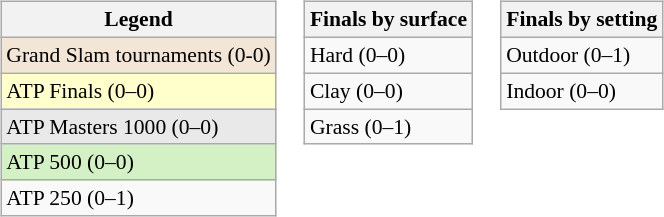<table>
<tr valign="top">
<td><br><table class=wikitable style="font-size:90%">
<tr>
<th>Legend</th>
</tr>
<tr style=background:#f3e6d7>
<td>Grand Slam tournaments (0-0)</td>
</tr>
<tr style=background:#ffc>
<td>ATP Finals (0–0)</td>
</tr>
<tr style=background:#e9e9e9>
<td>ATP Masters 1000 (0–0)</td>
</tr>
<tr style=background:#d4f1c5>
<td>ATP 500 (0–0)</td>
</tr>
<tr>
<td>ATP 250 (0–1)</td>
</tr>
</table>
</td>
<td><br><table class=wikitable style="font-size:90%">
<tr>
<th>Finals by surface</th>
</tr>
<tr>
<td>Hard (0–0)</td>
</tr>
<tr>
<td>Clay (0–0)</td>
</tr>
<tr>
<td>Grass (0–1)</td>
</tr>
</table>
</td>
<td><br><table class=wikitable style="font-size:90%">
<tr>
<th>Finals by setting</th>
</tr>
<tr>
<td>Outdoor (0–1)</td>
</tr>
<tr>
<td>Indoor (0–0)</td>
</tr>
</table>
</td>
</tr>
</table>
